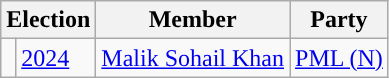<table class="wikitable">
<tr>
<th colspan="2">Election</th>
<th>Member</th>
<th>Party</th>
</tr>
<tr>
<td style="background-color: "></td>
<td><a href='#'>2024</a></td>
<td><a href='#'>Malik Sohail Khan</a></td>
<td><a href='#'>PML (N)</a></td>
</tr>
</table>
